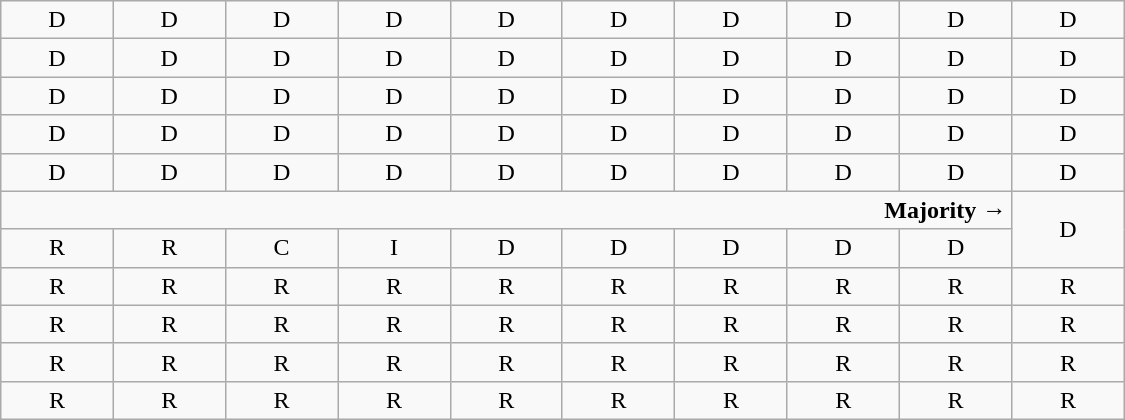<table class="wikitable" style="text-align:center" width=750px>
<tr>
<td>D</td>
<td>D</td>
<td>D</td>
<td>D</td>
<td>D</td>
<td>D</td>
<td>D</td>
<td>D</td>
<td>D</td>
<td>D</td>
</tr>
<tr>
<td width=10%  >D</td>
<td width=10%  >D</td>
<td width=10%  >D</td>
<td width=10%  >D</td>
<td width=10%  >D</td>
<td width=10%  >D</td>
<td width=10%  >D</td>
<td width=10%  >D</td>
<td width=10%  >D</td>
<td width=10%  >D</td>
</tr>
<tr>
<td>D</td>
<td>D</td>
<td>D</td>
<td>D</td>
<td>D</td>
<td>D</td>
<td>D</td>
<td>D</td>
<td>D</td>
<td>D</td>
</tr>
<tr>
<td>D</td>
<td>D</td>
<td>D</td>
<td>D</td>
<td>D</td>
<td>D</td>
<td>D</td>
<td>D</td>
<td>D</td>
<td>D</td>
</tr>
<tr>
<td>D<br></td>
<td>D<br></td>
<td>D<br></td>
<td>D<br></td>
<td>D<br></td>
<td>D<br></td>
<td>D<br></td>
<td>D<br></td>
<td>D<br></td>
<td>D<br></td>
</tr>
<tr>
<td colspan=9 align=right><strong>Majority →</strong></td>
<td rowspan=2 >D<br></td>
</tr>
<tr>
<td>R<br></td>
<td>R<br></td>
<td>C</td>
<td>I</td>
<td>D<br></td>
<td>D<br></td>
<td>D<br></td>
<td>D<br></td>
<td>D<br></td>
</tr>
<tr>
<td>R<br></td>
<td>R<br></td>
<td>R<br></td>
<td>R<br></td>
<td>R<br></td>
<td>R<br></td>
<td>R<br></td>
<td>R<br></td>
<td>R<br></td>
<td>R<br></td>
</tr>
<tr>
<td>R</td>
<td>R</td>
<td>R</td>
<td>R</td>
<td>R</td>
<td>R<br></td>
<td>R<br></td>
<td>R<br></td>
<td>R<br></td>
<td>R<br></td>
</tr>
<tr>
<td>R</td>
<td>R</td>
<td>R</td>
<td>R</td>
<td>R</td>
<td>R</td>
<td>R</td>
<td>R</td>
<td>R</td>
<td>R</td>
</tr>
<tr>
<td>R</td>
<td>R</td>
<td>R</td>
<td>R</td>
<td>R</td>
<td>R</td>
<td>R</td>
<td>R</td>
<td>R</td>
<td>R</td>
</tr>
</table>
